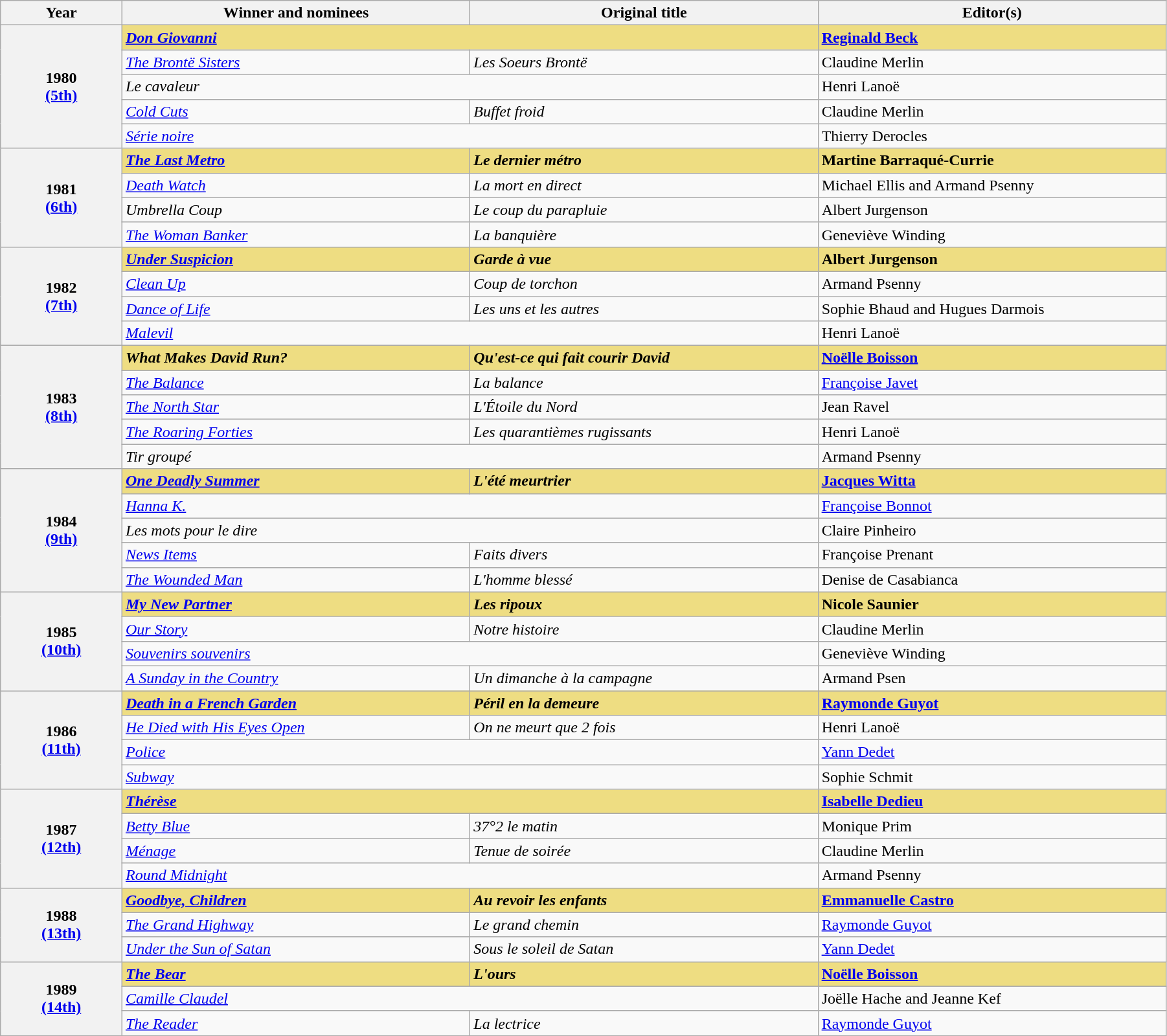<table class="wikitable" style="width:95%;" cellpadding="5">
<tr>
<th style="width:100px;">Year</th>
<th style="width:300px;">Winner and nominees</th>
<th style="width:300px;">Original title</th>
<th style="width:300px;">Editor(s)</th>
</tr>
<tr>
<th rowspan="5" style="text-align:center;">1980<br><a href='#'>(5th)</a></th>
<td colspan="2" style="background:#eedd82;"><em><a href='#'><strong>Don Giovanni</strong></a></em></td>
<td style="background:#eedd82;"><a href='#'><strong>Reginald Beck</strong></a></td>
</tr>
<tr>
<td><em><a href='#'>The Brontë Sisters</a></em></td>
<td><em>Les Soeurs Brontë</em></td>
<td>Claudine Merlin</td>
</tr>
<tr>
<td colspan="2"><em>Le cavaleur</em></td>
<td>Henri Lanoë</td>
</tr>
<tr>
<td><em><a href='#'>Cold Cuts</a></em></td>
<td><em>Buffet froid</em></td>
<td>Claudine Merlin</td>
</tr>
<tr>
<td colspan="2"><em><a href='#'>Série noire</a></em></td>
<td>Thierry Derocles</td>
</tr>
<tr>
<th rowspan="4" style="text-align:center;">1981<br><a href='#'>(6th)</a></th>
<td style="background:#eedd82;"><em><a href='#'><strong>The Last Metro</strong></a></em></td>
<td style="background:#eedd82;"><strong><em>Le dernier métro</em></strong></td>
<td style="background:#eedd82;"><strong>Martine Barraqué-Currie</strong></td>
</tr>
<tr>
<td><em><a href='#'>Death Watch</a></em></td>
<td><em>La mort en direct</em></td>
<td>Michael Ellis and Armand Psenny</td>
</tr>
<tr>
<td><em>Umbrella Coup</em></td>
<td><em>Le coup du parapluie</em></td>
<td>Albert Jurgenson</td>
</tr>
<tr>
<td><em><a href='#'>The Woman Banker</a></em></td>
<td><em>La banquière</em></td>
<td>Geneviève Winding</td>
</tr>
<tr>
<th rowspan="4" style="text-align:center;">1982<br><a href='#'>(7th)</a></th>
<td style="background:#eedd82;"><em><a href='#'><strong>Under Suspicion</strong></a></em></td>
<td style="background:#eedd82;"><strong><em>Garde à vue</em></strong></td>
<td style="background:#eedd82;"><strong>Albert Jurgenson</strong></td>
</tr>
<tr>
<td><em><a href='#'>Clean Up</a></em></td>
<td><em>Coup de torchon</em></td>
<td>Armand Psenny</td>
</tr>
<tr>
<td><em><a href='#'>Dance of Life</a></em></td>
<td><em>Les uns et les autres</em></td>
<td>Sophie Bhaud and Hugues Darmois</td>
</tr>
<tr>
<td colspan="2"><em><a href='#'>Malevil</a></em></td>
<td>Henri Lanoë</td>
</tr>
<tr>
<th rowspan="5" style="text-align:center;">1983<br><a href='#'>(8th)</a></th>
<td style="background:#eedd82;"><strong><em>What Makes David Run?</em></strong></td>
<td style="background:#eedd82;"><strong><em>Qu'est-ce qui fait courir David</em></strong></td>
<td style="background:#eedd82;"><a href='#'><strong>Noëlle Boisson</strong></a></td>
</tr>
<tr>
<td><em><a href='#'>The Balance</a></em></td>
<td><em>La balance</em></td>
<td><a href='#'>Françoise Javet</a></td>
</tr>
<tr>
<td><em><a href='#'>The North Star</a></em></td>
<td><em>L'Étoile du Nord</em></td>
<td>Jean Ravel</td>
</tr>
<tr>
<td><em><a href='#'>The Roaring Forties</a></em></td>
<td><em>Les quarantièmes rugissants</em></td>
<td>Henri Lanoë</td>
</tr>
<tr>
<td colspan="2"><em>Tir groupé</em></td>
<td>Armand Psenny</td>
</tr>
<tr>
<th rowspan="5" style="text-align:center;">1984<br><a href='#'>(9th)</a></th>
<td style="background:#eedd82;"><em><a href='#'><strong>One Deadly Summer</strong></a></em></td>
<td style="background:#eedd82;"><strong><em>L'été meurtrier</em></strong></td>
<td style="background:#eedd82;"><a href='#'><strong>Jacques Witta</strong></a></td>
</tr>
<tr>
<td colspan="2"><em><a href='#'>Hanna K.</a></em></td>
<td><a href='#'>Françoise Bonnot</a></td>
</tr>
<tr>
<td colspan="2"><em>Les mots pour le dire</em></td>
<td>Claire Pinheiro</td>
</tr>
<tr>
<td><em><a href='#'>News Items</a></em></td>
<td><em>Faits divers</em></td>
<td>Françoise Prenant</td>
</tr>
<tr>
<td><em><a href='#'>The Wounded Man</a></em></td>
<td><em>L'homme blessé</em></td>
<td>Denise de Casabianca</td>
</tr>
<tr>
<th rowspan="4" style="text-align:center;">1985<br><a href='#'>(10th)</a></th>
<td style="background:#eedd82;"><em><a href='#'><strong>My New Partner</strong></a></em></td>
<td style="background:#eedd82;"><strong><em>Les ripoux</em></strong></td>
<td style="background:#eedd82;"><strong>Nicole Saunier</strong></td>
</tr>
<tr>
<td><em><a href='#'>Our Story</a></em></td>
<td><em>Notre histoire</em></td>
<td>Claudine Merlin</td>
</tr>
<tr>
<td colspan="2"><em><a href='#'>Souvenirs souvenirs</a></em></td>
<td>Geneviève Winding</td>
</tr>
<tr>
<td><em><a href='#'>A Sunday in the Country</a></em></td>
<td><em>Un dimanche à la campagne</em></td>
<td>Armand Psen</td>
</tr>
<tr>
<th rowspan="4" style="text-align:center;">1986<br><a href='#'>(11th)</a></th>
<td style="background:#eedd82;"><em><a href='#'><strong>Death in a French Garden</strong></a></em></td>
<td style="background:#eedd82;"><strong><em>Péril en la demeure</em></strong></td>
<td style="background:#eedd82;"><a href='#'><strong>Raymonde Guyot</strong></a></td>
</tr>
<tr>
<td><em><a href='#'>He Died with His Eyes Open</a></em></td>
<td><em>On ne meurt que 2 fois</em></td>
<td>Henri Lanoë</td>
</tr>
<tr>
<td colspan="2"><em><a href='#'>Police</a></em></td>
<td><a href='#'>Yann Dedet</a></td>
</tr>
<tr>
<td colspan="2"><em><a href='#'>Subway</a></em></td>
<td>Sophie Schmit</td>
</tr>
<tr>
<th rowspan="4" style="text-align:center;">1987<br><a href='#'>(12th)</a></th>
<td colspan="2" style="background:#eedd82;"><em><a href='#'><strong>Thérèse</strong></a></em></td>
<td style="background:#eedd82;"><a href='#'><strong>Isabelle Dedieu</strong></a></td>
</tr>
<tr>
<td><em><a href='#'>Betty Blue</a></em></td>
<td><em>37°2 le matin</em></td>
<td>Monique Prim</td>
</tr>
<tr>
<td><em><a href='#'>Ménage</a></em></td>
<td><em>Tenue de soirée</em></td>
<td>Claudine Merlin</td>
</tr>
<tr>
<td colspan="2"><em><a href='#'>Round Midnight</a></em></td>
<td>Armand Psenny</td>
</tr>
<tr>
<th rowspan="3" style="text-align:center;">1988<br><a href='#'>(13th)</a></th>
<td style="background:#eedd82;"><em><a href='#'><strong>Goodbye, Children</strong></a></em></td>
<td style="background:#eedd82;"><strong><em>Au revoir les enfants</em></strong></td>
<td style="background:#eedd82;"><a href='#'><strong>Emmanuelle Castro</strong></a></td>
</tr>
<tr>
<td><em><a href='#'>The Grand Highway</a></em></td>
<td><em>Le grand chemin</em></td>
<td><a href='#'>Raymonde Guyot</a></td>
</tr>
<tr>
<td><em><a href='#'>Under the Sun of Satan</a></em></td>
<td><em>Sous le soleil de Satan</em></td>
<td><a href='#'>Yann Dedet</a></td>
</tr>
<tr>
<th rowspan="3" style="text-align:center;">1989<br><a href='#'>(14th)</a></th>
<td style="background:#eedd82;"><em><a href='#'><strong>The Bear</strong></a></em></td>
<td style="background:#eedd82;"><strong><em>L'ours</em></strong></td>
<td style="background:#eedd82;"><a href='#'><strong>Noëlle Boisson</strong></a></td>
</tr>
<tr>
<td colspan="2"><em><a href='#'>Camille Claudel</a></em></td>
<td>Joëlle Hache and Jeanne Kef</td>
</tr>
<tr>
<td><em><a href='#'>The Reader</a></em></td>
<td><em>La lectrice</em></td>
<td><a href='#'>Raymonde Guyot</a></td>
</tr>
</table>
